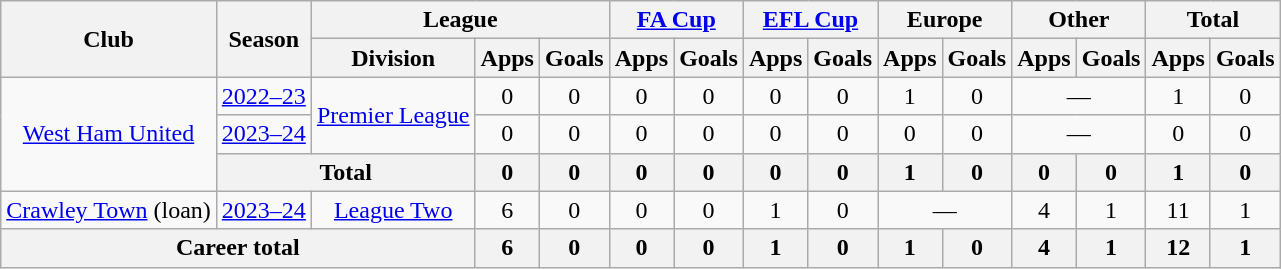<table class=wikitable style=text-align:center>
<tr>
<th rowspan=2>Club</th>
<th rowspan=2>Season</th>
<th colspan=3>League</th>
<th colspan=2><a href='#'>FA Cup</a></th>
<th colspan=2><a href='#'>EFL Cup</a></th>
<th colspan=2>Europe</th>
<th colspan=2>Other</th>
<th colspan=2>Total</th>
</tr>
<tr>
<th>Division</th>
<th>Apps</th>
<th>Goals</th>
<th>Apps</th>
<th>Goals</th>
<th>Apps</th>
<th>Goals</th>
<th>Apps</th>
<th>Goals</th>
<th>Apps</th>
<th>Goals</th>
<th>Apps</th>
<th>Goals</th>
</tr>
<tr>
<td rowspan="3"><a href='#'>West Ham United</a></td>
<td><a href='#'>2022–23</a></td>
<td rowspan="2"><a href='#'>Premier League</a></td>
<td>0</td>
<td>0</td>
<td>0</td>
<td>0</td>
<td>0</td>
<td>0</td>
<td>1</td>
<td>0</td>
<td colspan=2>—</td>
<td>1</td>
<td>0</td>
</tr>
<tr>
<td><a href='#'>2023–24</a></td>
<td>0</td>
<td>0</td>
<td>0</td>
<td>0</td>
<td>0</td>
<td>0</td>
<td>0</td>
<td>0</td>
<td colspan="2">—</td>
<td>0</td>
<td>0</td>
</tr>
<tr>
<th colspan="2">Total</th>
<th>0</th>
<th>0</th>
<th>0</th>
<th>0</th>
<th>0</th>
<th>0</th>
<th>1</th>
<th>0</th>
<th>0</th>
<th>0</th>
<th>1</th>
<th>0</th>
</tr>
<tr>
<td><a href='#'>Crawley Town</a> (loan)</td>
<td><a href='#'>2023–24</a></td>
<td><a href='#'>League Two</a></td>
<td>6</td>
<td>0</td>
<td>0</td>
<td>0</td>
<td>1</td>
<td>0</td>
<td colspan="2">—</td>
<td>4</td>
<td>1</td>
<td>11</td>
<td>1</td>
</tr>
<tr>
<th colspan=3>Career total</th>
<th>6</th>
<th>0</th>
<th>0</th>
<th>0</th>
<th>1</th>
<th>0</th>
<th>1</th>
<th>0</th>
<th>4</th>
<th>1</th>
<th>12</th>
<th>1</th>
</tr>
</table>
